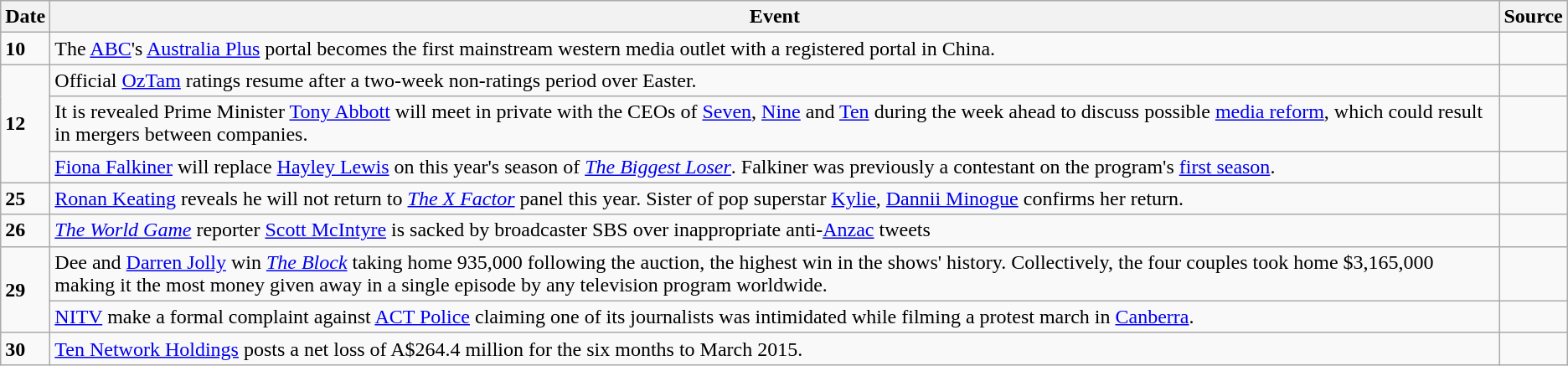<table class="wikitable">
<tr>
<th>Date</th>
<th>Event</th>
<th>Source</th>
</tr>
<tr>
<td><strong>10</strong></td>
<td>The <a href='#'>ABC</a>'s <a href='#'>Australia Plus</a> portal becomes the first mainstream western media outlet with a registered portal in China.</td>
<td></td>
</tr>
<tr>
<td rowspan="3"><strong>12</strong></td>
<td>Official <a href='#'>OzTam</a> ratings resume after a two-week non-ratings period over Easter.</td>
<td></td>
</tr>
<tr>
<td>It is revealed Prime Minister <a href='#'>Tony Abbott</a> will meet in private with the CEOs of <a href='#'>Seven</a>, <a href='#'>Nine</a> and <a href='#'>Ten</a> during the week ahead to discuss possible <a href='#'>media reform</a>, which could result in mergers between companies.</td>
<td></td>
</tr>
<tr>
<td><a href='#'>Fiona Falkiner</a> will replace <a href='#'>Hayley Lewis</a> on this year's season of <em><a href='#'>The Biggest Loser</a></em>. Falkiner was previously a contestant on the program's <a href='#'>first season</a>.</td>
<td></td>
</tr>
<tr>
<td><strong>25</strong></td>
<td><a href='#'>Ronan Keating</a> reveals he will not return to <em><a href='#'>The X Factor</a></em> panel this year. Sister of pop superstar <a href='#'>Kylie</a>, <a href='#'>Dannii Minogue</a> confirms her return.</td>
<td></td>
</tr>
<tr>
<td><strong>26</strong></td>
<td><em><a href='#'>The World Game</a></em> reporter <a href='#'>Scott McIntyre</a> is sacked by broadcaster SBS over inappropriate anti-<a href='#'>Anzac</a> tweets</td>
<td></td>
</tr>
<tr>
<td rowspan="2"><strong>29</strong></td>
<td>Dee and <a href='#'>Darren Jolly</a> win <em><a href='#'>The Block</a></em> taking home 935,000 following the auction, the highest win in the shows' history. Collectively, the four couples took home $3,165,000 making it the most money given away in a single episode by any television program worldwide.</td>
<td></td>
</tr>
<tr>
<td><a href='#'>NITV</a> make a formal complaint against <a href='#'>ACT Police</a> claiming one of its journalists was intimidated while filming a protest march in <a href='#'>Canberra</a>.</td>
<td></td>
</tr>
<tr>
<td><strong>30</strong></td>
<td><a href='#'>Ten Network Holdings</a> posts a net loss of A$264.4 million for the six months to March 2015.</td>
<td></td>
</tr>
</table>
